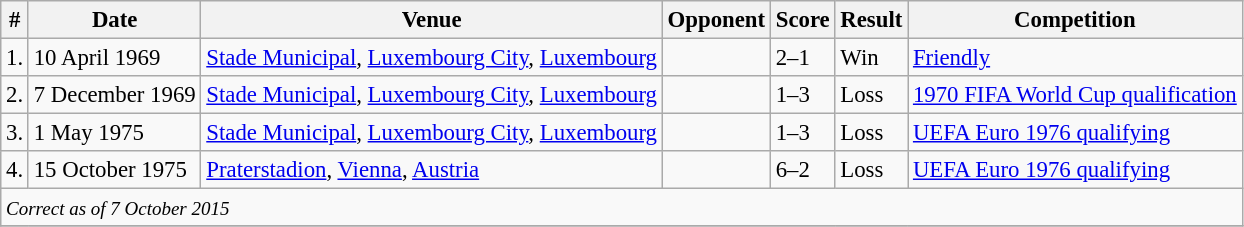<table class="wikitable" style="font-size:95%;">
<tr>
<th>#</th>
<th>Date</th>
<th>Venue</th>
<th>Opponent</th>
<th>Score</th>
<th>Result</th>
<th>Competition</th>
</tr>
<tr>
<td>1.</td>
<td>10 April 1969</td>
<td><a href='#'>Stade Municipal</a>, <a href='#'>Luxembourg City</a>, <a href='#'>Luxembourg</a></td>
<td></td>
<td>2–1</td>
<td>Win</td>
<td><a href='#'>Friendly</a></td>
</tr>
<tr>
<td>2.</td>
<td>7 December 1969</td>
<td><a href='#'>Stade Municipal</a>, <a href='#'>Luxembourg City</a>, <a href='#'>Luxembourg</a></td>
<td></td>
<td>1–3</td>
<td>Loss</td>
<td><a href='#'>1970 FIFA World Cup qualification</a></td>
</tr>
<tr>
<td>3.</td>
<td>1 May 1975</td>
<td><a href='#'>Stade Municipal</a>, <a href='#'>Luxembourg City</a>, <a href='#'>Luxembourg</a></td>
<td></td>
<td>1–3</td>
<td>Loss</td>
<td><a href='#'>UEFA Euro 1976 qualifying</a></td>
</tr>
<tr>
<td>4.</td>
<td>15 October 1975</td>
<td><a href='#'>Praterstadion</a>, <a href='#'>Vienna</a>, <a href='#'>Austria</a></td>
<td></td>
<td>6–2</td>
<td>Loss</td>
<td><a href='#'>UEFA Euro 1976 qualifying</a></td>
</tr>
<tr>
<td colspan="15"><small><em>Correct as of 7 October 2015</em></small></td>
</tr>
<tr>
</tr>
</table>
